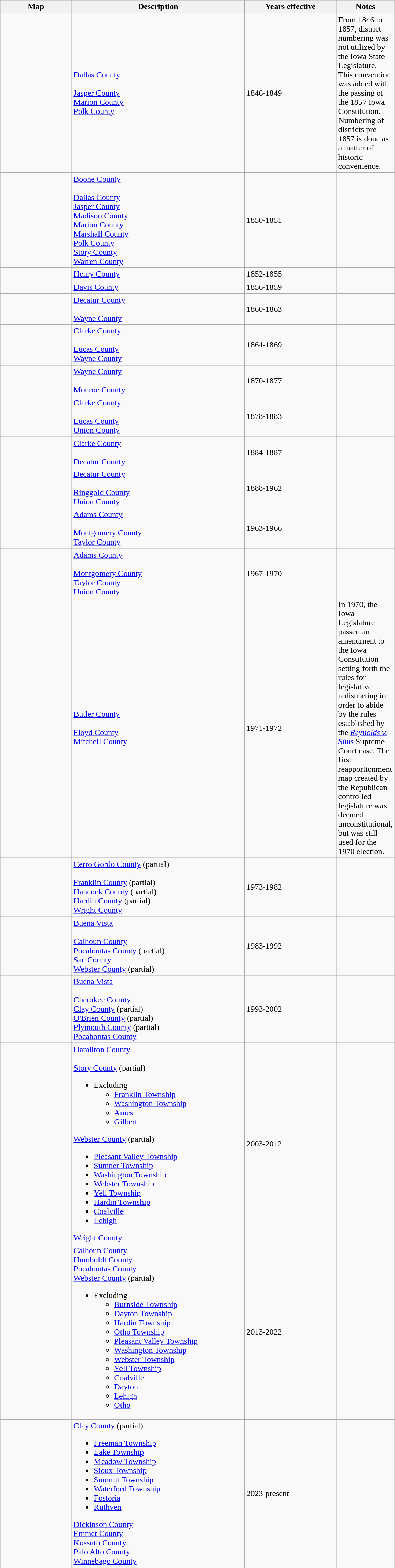<table class="wikitable sortable">
<tr>
<th style="width:100pt;">Map</th>
<th style="width:250pt;">Description</th>
<th style="width:130pt;">Years effective</th>
<th style="width:15pt;">Notes</th>
</tr>
<tr>
<td></td>
<td><a href='#'>Dallas County</a><br><br><a href='#'>Jasper County</a><br>
<a href='#'>Marion County</a><br>
<a href='#'>Polk County</a></td>
<td>1846-1849</td>
<td>From 1846 to 1857, district numbering was not utilized by the Iowa State Legislature. This convention was added with the passing of the 1857 Iowa Constitution. Numbering of districts pre-1857 is done as a matter of historic convenience.</td>
</tr>
<tr>
<td></td>
<td><a href='#'>Boone County</a><br><br><a href='#'>Dallas County</a><br>
<a href='#'>Jasper County</a><br>
<a href='#'>Madison County</a><br>
<a href='#'>Marion County</a><br>
<a href='#'>Marshall County</a><br>
<a href='#'>Polk County</a><br>
<a href='#'>Story County</a><br>
<a href='#'>Warren County</a></td>
<td>1850-1851</td>
<td></td>
</tr>
<tr>
<td></td>
<td><a href='#'>Henry County</a></td>
<td>1852-1855</td>
<td></td>
</tr>
<tr>
<td></td>
<td><a href='#'>Davis County</a></td>
<td>1856-1859</td>
<td></td>
</tr>
<tr>
<td></td>
<td><a href='#'>Decatur County</a><br><br><a href='#'>Wayne County</a></td>
<td>1860-1863</td>
<td></td>
</tr>
<tr>
<td></td>
<td><a href='#'>Clarke County</a><br><br><a href='#'>Lucas County</a><br>
<a href='#'>Wayne County</a></td>
<td>1864-1869</td>
<td></td>
</tr>
<tr>
<td></td>
<td><a href='#'>Wayne County</a><br><br><a href='#'>Monroe County</a></td>
<td>1870-1877</td>
<td></td>
</tr>
<tr>
<td></td>
<td><a href='#'>Clarke County</a><br><br><a href='#'>Lucas County</a><br>
<a href='#'>Union County</a></td>
<td>1878-1883</td>
<td></td>
</tr>
<tr>
<td></td>
<td><a href='#'>Clarke County</a><br><br><a href='#'>Decatur County</a></td>
<td>1884-1887</td>
<td></td>
</tr>
<tr>
<td></td>
<td><a href='#'>Decatur County</a><br><br><a href='#'>Ringgold County</a><br>
<a href='#'>Union County</a></td>
<td>1888-1962</td>
<td></td>
</tr>
<tr>
<td></td>
<td><a href='#'>Adams County</a><br><br><a href='#'>Montgomery County</a><br>
<a href='#'>Taylor County</a></td>
<td>1963-1966</td>
<td></td>
</tr>
<tr>
<td></td>
<td><a href='#'>Adams County</a><br><br><a href='#'>Montgomery County</a><br>
<a href='#'>Taylor County</a><br>
<a href='#'>Union County</a></td>
<td>1967-1970</td>
<td></td>
</tr>
<tr>
<td></td>
<td><a href='#'>Butler County</a><br><br><a href='#'>Floyd County</a><br>
<a href='#'>Mitchell County</a></td>
<td>1971-1972</td>
<td>In 1970, the Iowa Legislature passed an amendment to the Iowa Constitution setting forth the rules for legislative redistricting in order to abide by the rules established by the <em><a href='#'>Reynolds v. Sims</a></em> Supreme Court case. The first reapportionment map created by the Republican controlled legislature was deemed unconstitutional, but was still used for the 1970 election.</td>
</tr>
<tr>
<td></td>
<td><a href='#'>Cerro Gordo County</a> (partial)<br><br><a href='#'>Franklin County</a> (partial)<br>
<a href='#'>Hancock County</a> (partial)<br>
<a href='#'>Hardin County</a> (partial)<br>
<a href='#'>Wright County</a></td>
<td>1973-1982</td>
<td></td>
</tr>
<tr>
<td></td>
<td><a href='#'>Buena Vista</a><br><br><a href='#'>Calhoun County</a><br>
<a href='#'>Pocahontas County</a> (partial)<br>
<a href='#'>Sac County</a><br>
<a href='#'>Webster County</a> (partial)</td>
<td>1983-1992</td>
<td></td>
</tr>
<tr>
<td></td>
<td><a href='#'>Buena Vista</a><br><br><a href='#'>Cherokee County</a><br>
<a href='#'>Clay County</a> (partial)<br>
<a href='#'>O'Brien County</a> (partial)<br>
<a href='#'>Plymouth County</a> (partial)<br>
<a href='#'>Pocahontas County</a></td>
<td>1993-2002</td>
<td></td>
</tr>
<tr>
<td></td>
<td><a href='#'>Hamilton County</a><br><br><a href='#'>Story County</a> (partial)<br><ul><li>Excluding<ul><li><a href='#'>Franklin Township</a></li><li><a href='#'>Washington Township</a></li><li><a href='#'>Ames</a></li><li><a href='#'>Gilbert</a></li></ul></li></ul><a href='#'>Webster County</a> (partial)<ul><li><a href='#'>Pleasant Valley Township</a></li><li><a href='#'>Sumner Township</a></li><li><a href='#'>Washington Township</a></li><li><a href='#'>Webster Township</a></li><li><a href='#'>Yell Township</a></li><li><a href='#'>Hardin Township</a></li><li><a href='#'>Coalville</a></li><li><a href='#'>Lehigh</a></li></ul><a href='#'>Wright County</a></td>
<td>2003-2012</td>
<td></td>
</tr>
<tr>
<td></td>
<td><a href='#'>Calhoun County</a><br><a href='#'>Humboldt County</a><br>
<a href='#'>Pocahontas County</a><br>
<a href='#'>Webster County</a> (partial)<ul><li>Excluding<ul><li><a href='#'>Burnside Township</a></li><li><a href='#'>Dayton Township</a></li><li><a href='#'>Hardin Township</a></li><li><a href='#'>Otho Township</a></li><li><a href='#'>Pleasant Valley Township</a></li><li><a href='#'>Washington Township</a></li><li><a href='#'>Webster Township</a></li><li><a href='#'>Yell Township</a></li><li><a href='#'>Coalville</a></li><li><a href='#'>Dayton</a></li><li><a href='#'>Lehigh</a></li><li><a href='#'>Otho</a></li></ul></li></ul></td>
<td>2013-2022</td>
<td></td>
</tr>
<tr>
<td></td>
<td><a href='#'>Clay County</a> (partial)<br><ul><li><a href='#'>Freeman Township</a></li><li><a href='#'>Lake Township</a></li><li><a href='#'>Meadow Township</a></li><li><a href='#'>Sioux Township</a></li><li><a href='#'>Summit Township</a></li><li><a href='#'>Waterford Township</a></li><li><a href='#'>Fostoria</a></li><li><a href='#'>Ruthven</a></li></ul><a href='#'>Dickinson County</a><br>
<a href='#'>Emmet County</a><br>
<a href='#'>Kossuth County</a><br>
<a href='#'>Palo Alto County</a><br>
<a href='#'>Winnebago County</a></td>
<td>2023-present</td>
</tr>
</table>
